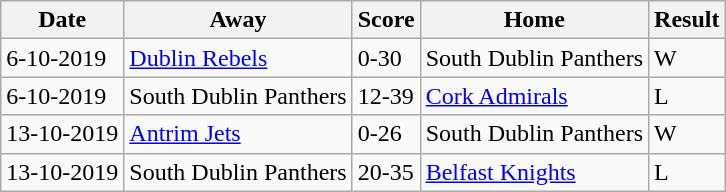<table class="wikitable">
<tr>
<th>Date</th>
<th>Away</th>
<th>Score</th>
<th>Home</th>
<th>Result</th>
</tr>
<tr>
<td>6-10-2019</td>
<td><a href='#'>Dublin Rebels</a></td>
<td>0-30</td>
<td>South Dublin Panthers</td>
<td>W</td>
</tr>
<tr>
<td>6-10-2019</td>
<td>South Dublin Panthers</td>
<td>12-39</td>
<td><a href='#'>Cork Admirals</a></td>
<td>L</td>
</tr>
<tr>
<td>13-10-2019</td>
<td><a href='#'>Antrim Jets</a></td>
<td>0-26</td>
<td>South Dublin Panthers</td>
<td>W</td>
</tr>
<tr>
<td>13-10-2019</td>
<td>South Dublin Panthers</td>
<td>20-35</td>
<td><a href='#'>Belfast Knights</a></td>
<td>L</td>
</tr>
</table>
